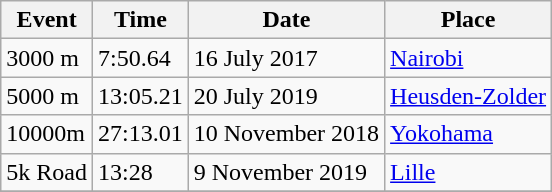<table class="wikitable">
<tr>
<th>Event</th>
<th>Time</th>
<th>Date</th>
<th>Place</th>
</tr>
<tr>
<td>3000 m</td>
<td>7:50.64</td>
<td>16 July 2017</td>
<td><a href='#'>Nairobi</a></td>
</tr>
<tr>
<td>5000 m</td>
<td>13:05.21</td>
<td>20 July 2019</td>
<td><a href='#'>Heusden-Zolder</a></td>
</tr>
<tr>
<td>10000m</td>
<td>27:13.01</td>
<td>10 November 2018</td>
<td><a href='#'>Yokohama</a></td>
</tr>
<tr>
<td>5k Road</td>
<td>13:28</td>
<td>9 November 2019</td>
<td><a href='#'>Lille</a></td>
</tr>
<tr>
</tr>
</table>
